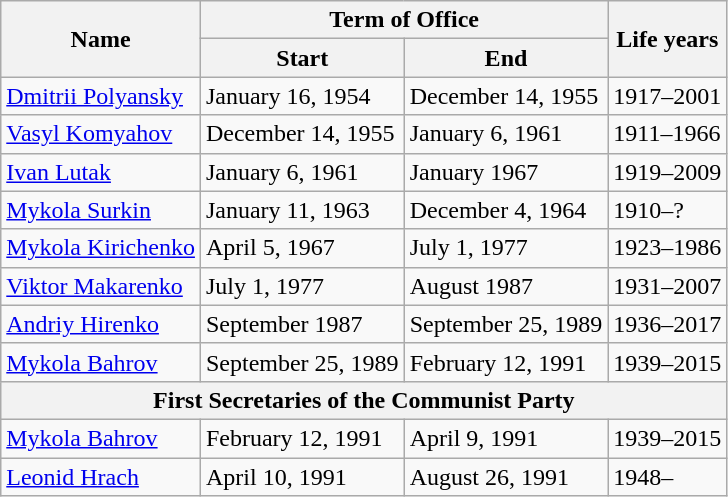<table class="wikitable">
<tr>
<th rowspan="2">Name</th>
<th colspan="2">Term of Office</th>
<th rowspan="2">Life years</th>
</tr>
<tr>
<th>Start</th>
<th>End</th>
</tr>
<tr>
<td><a href='#'>Dmitrii Polyansky</a></td>
<td>January 16, 1954</td>
<td>December 14, 1955</td>
<td>1917–2001</td>
</tr>
<tr>
<td><a href='#'>Vasyl Komyahov</a></td>
<td>December 14, 1955</td>
<td>January 6, 1961</td>
<td>1911–1966</td>
</tr>
<tr>
<td><a href='#'>Ivan Lutak</a></td>
<td>January 6, 1961</td>
<td>January 1967</td>
<td>1919–2009</td>
</tr>
<tr>
<td><a href='#'>Mykola Surkin</a></td>
<td>January 11, 1963</td>
<td>December 4, 1964</td>
<td>1910–?</td>
</tr>
<tr>
<td><a href='#'>Mykola Kirichenko</a></td>
<td>April 5, 1967</td>
<td>July 1, 1977</td>
<td>1923–1986</td>
</tr>
<tr>
<td><a href='#'>Viktor Makarenko</a></td>
<td>July 1, 1977</td>
<td>August 1987</td>
<td>1931–2007</td>
</tr>
<tr>
<td><a href='#'>Andriy Hirenko</a></td>
<td>September 1987</td>
<td>September 25, 1989</td>
<td>1936–2017</td>
</tr>
<tr>
<td><a href='#'>Mykola Bahrov</a></td>
<td>September 25, 1989</td>
<td>February 12, 1991</td>
<td>1939–2015</td>
</tr>
<tr>
<th colspan="4">First Secretaries of the Communist Party</th>
</tr>
<tr>
<td><a href='#'>Mykola Bahrov</a></td>
<td>February 12, 1991</td>
<td>April 9, 1991</td>
<td>1939–2015</td>
</tr>
<tr>
<td><a href='#'>Leonid Hrach</a></td>
<td>April 10, 1991</td>
<td>August 26, 1991</td>
<td>1948–</td>
</tr>
</table>
